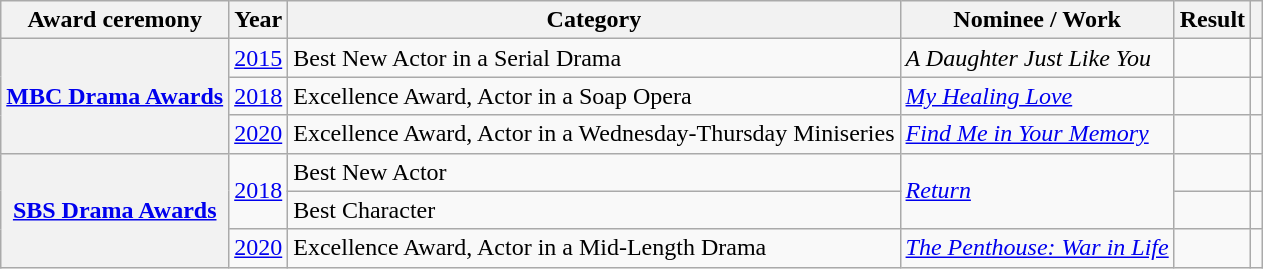<table class="wikitable plainrowheaders sortable">
<tr>
<th scope="col">Award ceremony</th>
<th scope="col">Year</th>
<th scope="col">Category</th>
<th scope="col">Nominee / Work</th>
<th scope="col">Result</th>
<th scope="col" class="unsortable"></th>
</tr>
<tr>
<th scope="row"  rowspan="3"><a href='#'>MBC Drama Awards</a></th>
<td style="text-align:center"><a href='#'>2015</a></td>
<td>Best New Actor in a Serial Drama</td>
<td><em>A Daughter Just Like You</em></td>
<td></td>
<td style="text-align:center"></td>
</tr>
<tr>
<td style="text-align:center"><a href='#'>2018</a></td>
<td>Excellence Award, Actor in a Soap Opera</td>
<td><em><a href='#'>My Healing Love</a></em></td>
<td></td>
<td style="text-align:center"></td>
</tr>
<tr>
<td style="text-align:center"><a href='#'>2020</a></td>
<td>Excellence Award, Actor in a Wednesday-Thursday Miniseries</td>
<td><em><a href='#'>Find Me in Your Memory</a></em></td>
<td></td>
<td style="text-align:center"></td>
</tr>
<tr>
<th scope="row"  rowspan="3"><a href='#'>SBS Drama Awards</a></th>
<td rowspan="2" style="text-align:center"><a href='#'>2018</a></td>
<td>Best New Actor</td>
<td rowspan="2"><em><a href='#'>Return</a></em></td>
<td></td>
<td style="text-align:center"></td>
</tr>
<tr>
<td>Best Character</td>
<td></td>
<td style="text-align:center"></td>
</tr>
<tr>
<td style="text-align:center"><a href='#'>2020</a></td>
<td>Excellence Award, Actor in a Mid-Length Drama</td>
<td><em><a href='#'>The Penthouse: War in Life</a></em></td>
<td></td>
<td style="text-align:center"></td>
</tr>
</table>
